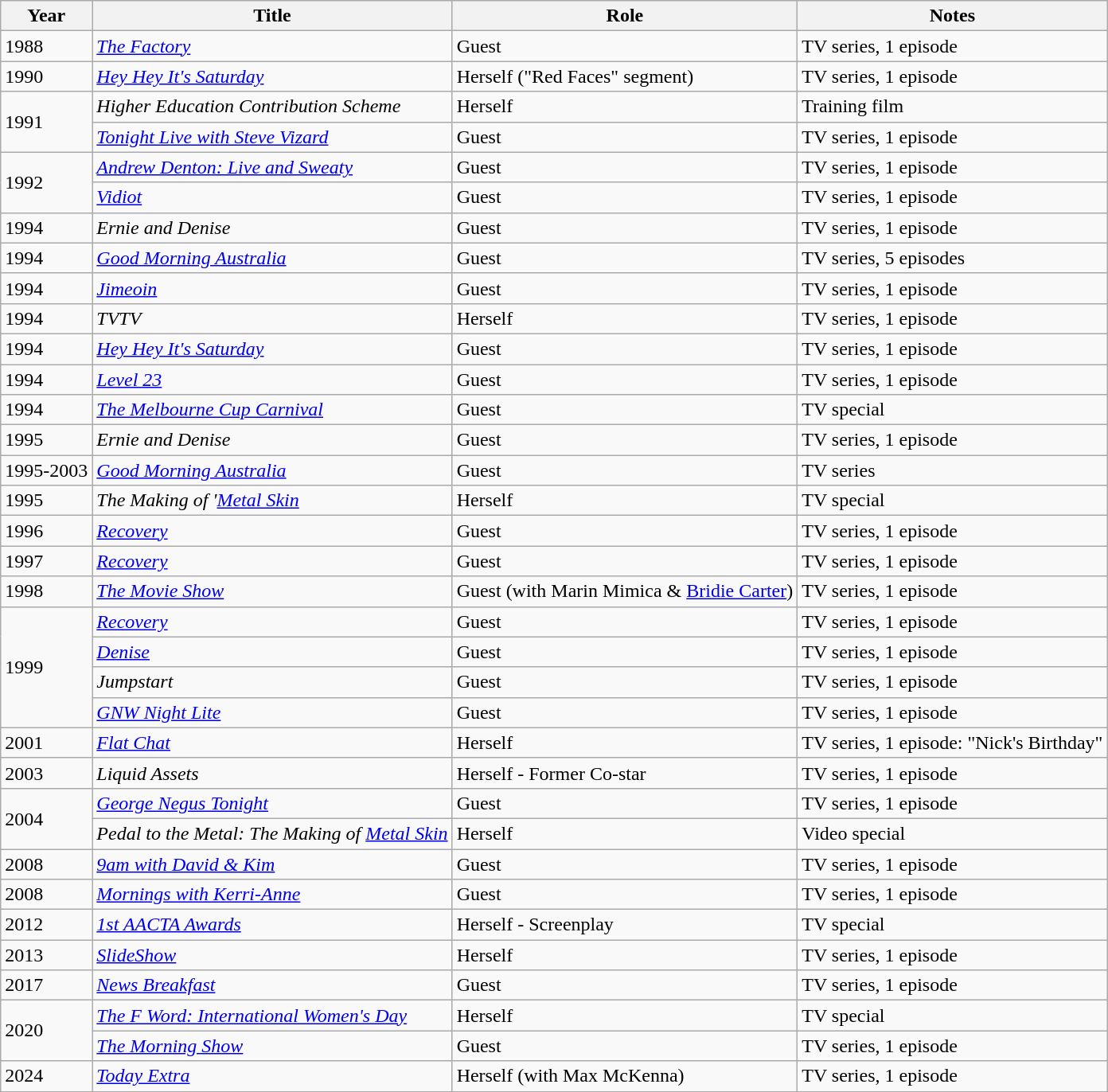<table class="wikitable sortable">
<tr>
<th>Year</th>
<th>Title</th>
<th>Role</th>
<th>Notes</th>
</tr>
<tr>
<td>1988</td>
<td><em><a href='#'>The Factory</a></em></td>
<td>Guest</td>
<td>TV series, 1 episode</td>
</tr>
<tr>
<td>1990</td>
<td><em><a href='#'>Hey Hey It's Saturday</a></em></td>
<td>Herself ("Red Faces" segment)</td>
<td>TV series, 1 episode</td>
</tr>
<tr>
<td rowspan=2>1991</td>
<td><em>Higher Education Contribution Scheme</em></td>
<td>Herself</td>
<td>Training film</td>
</tr>
<tr>
<td><em><a href='#'>Tonight Live with Steve Vizard</a></em></td>
<td>Guest</td>
<td>TV series, 1 episode</td>
</tr>
<tr>
<td rowspan=2>1992</td>
<td><em><a href='#'>Andrew Denton: Live and Sweaty</a></em></td>
<td>Guest</td>
<td>TV series, 1 episode</td>
</tr>
<tr>
<td><em><a href='#'>Vidiot</a></em></td>
<td>Guest</td>
<td>TV series, 1 episode</td>
</tr>
<tr>
<td>1994</td>
<td><em>Ernie and Denise</em></td>
<td>Guest</td>
<td>TV series, 1 episode</td>
</tr>
<tr>
<td>1994</td>
<td><em><a href='#'>Good Morning Australia</a></em></td>
<td>Guest</td>
<td>TV series, 5 episodes</td>
</tr>
<tr>
<td>1994</td>
<td><em><a href='#'>Jimeoin</a></em></td>
<td>Guest</td>
<td>TV series, 1 episode</td>
</tr>
<tr>
<td>1994</td>
<td><em>TVTV</em></td>
<td>Herself</td>
<td>TV series, 1 episode</td>
</tr>
<tr>
<td>1994</td>
<td><em><a href='#'>Hey Hey It's Saturday</a></em></td>
<td>Guest</td>
<td>TV series, 1 episode</td>
</tr>
<tr>
<td>1994</td>
<td><em><a href='#'>Level 23</a></em></td>
<td>Guest</td>
<td>TV series, 1 episode</td>
</tr>
<tr>
<td>1994</td>
<td><em><a href='#'>The Melbourne Cup Carnival</a></em></td>
<td>Guest</td>
<td>TV special</td>
</tr>
<tr>
<td>1995</td>
<td><em>Ernie and Denise</em></td>
<td>Guest</td>
<td>TV series, 1 episode</td>
</tr>
<tr>
<td>1995-2003</td>
<td><em><a href='#'>Good Morning Australia</a></em></td>
<td>Guest</td>
<td>TV series</td>
</tr>
<tr>
<td>1995</td>
<td><em>The Making of '<a href='#'>Metal Skin</a></em></td>
<td>Herself</td>
<td>TV special</td>
</tr>
<tr>
<td>1996</td>
<td><em><a href='#'>Recovery</a></em></td>
<td>Guest</td>
<td>TV series, 1 episode</td>
</tr>
<tr>
<td>1997</td>
<td><em><a href='#'>Recovery</a></em></td>
<td>Guest</td>
<td>TV series, 1 episode</td>
</tr>
<tr>
<td>1998</td>
<td><em><a href='#'>The Movie Show</a></em></td>
<td>Guest (with Marin Mimica & <a href='#'>Bridie Carter</a>)</td>
<td>TV series, 1 episode</td>
</tr>
<tr>
<td rowspan=4>1999</td>
<td><em><a href='#'>Recovery</a></em></td>
<td>Guest</td>
<td>TV series, 1 episode</td>
</tr>
<tr>
<td><em><a href='#'>Denise</a></em></td>
<td>Guest</td>
<td>TV series, 1 episode</td>
</tr>
<tr>
<td><em>Jumpstart</em></td>
<td>Guest</td>
<td>TV series, 1 episode</td>
</tr>
<tr>
<td><em><a href='#'>GNW Night Lite</a></em></td>
<td>Guest</td>
<td>TV series, 1 episode</td>
</tr>
<tr>
<td>2001</td>
<td><em><a href='#'>Flat Chat</a></em></td>
<td>Herself</td>
<td>TV series, 1 episode: "Nick's Birthday"</td>
</tr>
<tr>
<td>2003</td>
<td><em>Liquid Assets</em></td>
<td>Herself - Former Co-star</td>
<td>TV series, 1 episode</td>
</tr>
<tr>
<td rowspan=2>2004</td>
<td><em><a href='#'>George Negus Tonight</a></em></td>
<td>Guest</td>
<td>TV series, 1 episode</td>
</tr>
<tr>
<td><em>Pedal to the Metal: The Making of <a href='#'>Metal Skin</a></em></td>
<td>Herself</td>
<td>Video special</td>
</tr>
<tr>
<td>2008</td>
<td><em><a href='#'>9am with David & Kim</a></em></td>
<td>Guest</td>
<td>TV series, 1 episode</td>
</tr>
<tr>
<td>2008</td>
<td><em><a href='#'>Mornings with Kerri-Anne</a></em></td>
<td>Guest</td>
<td>TV series, 1 episode</td>
</tr>
<tr>
<td>2012</td>
<td><em><a href='#'>1st AACTA Awards</a></em></td>
<td>Herself - Screenplay</td>
<td>TV special</td>
</tr>
<tr>
<td>2013</td>
<td><em><a href='#'>SlideShow</a></em></td>
<td>Herself</td>
<td>TV series, 1 episode</td>
</tr>
<tr>
<td>2017</td>
<td><em><a href='#'>News Breakfast</a></em></td>
<td>Guest</td>
<td>TV series, 1 episode</td>
</tr>
<tr>
<td rowspan=2>2020</td>
<td><em><a href='#'>The F Word: International Women's Day</a></em></td>
<td>Herself</td>
<td>TV special</td>
</tr>
<tr>
<td><em><a href='#'>The Morning Show</a></em></td>
<td>Guest</td>
<td>TV series, 1 episode</td>
</tr>
<tr>
<td>2024</td>
<td><em><a href='#'>Today Extra</a></em></td>
<td>Herself (with Max McKenna)</td>
<td>TV series, 1 episode</td>
</tr>
</table>
